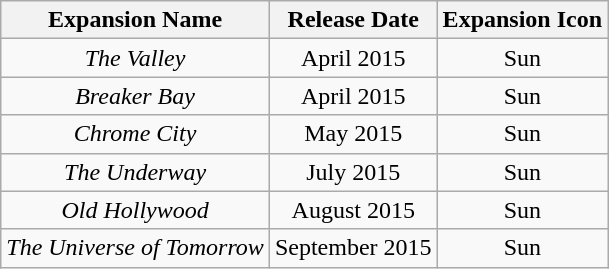<table class="wikitable" style="text-align:center">
<tr>
<th>Expansion Name</th>
<th>Release Date</th>
<th>Expansion Icon</th>
</tr>
<tr>
<td><em>The Valley</em></td>
<td>April 2015</td>
<td>Sun</td>
</tr>
<tr>
<td><em>Breaker Bay</em></td>
<td>April 2015</td>
<td>Sun</td>
</tr>
<tr>
<td><em>Chrome City</em></td>
<td>May 2015</td>
<td>Sun</td>
</tr>
<tr>
<td><em>The Underway</em></td>
<td>July 2015</td>
<td>Sun</td>
</tr>
<tr>
<td><em>Old Hollywood</em></td>
<td>August 2015</td>
<td>Sun</td>
</tr>
<tr>
<td><em>The Universe of Tomorrow</em></td>
<td>September 2015</td>
<td>Sun</td>
</tr>
</table>
